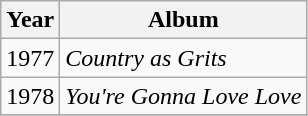<table class="wikitable">
<tr>
<th>Year</th>
<th>Album</th>
</tr>
<tr>
<td>1977</td>
<td><em>Country as Grits</em></td>
</tr>
<tr>
<td>1978</td>
<td><em>You're Gonna Love Love</em></td>
</tr>
<tr>
</tr>
</table>
